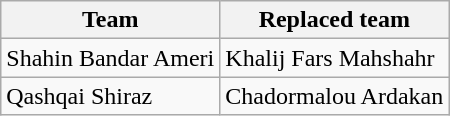<table class="wikitable">
<tr>
<th>Team</th>
<th>Replaced team</th>
</tr>
<tr>
<td>Shahin Bandar Ameri</td>
<td>Khalij Fars Mahshahr</td>
</tr>
<tr>
<td>Qashqai Shiraz</td>
<td>Chadormalou Ardakan</td>
</tr>
</table>
